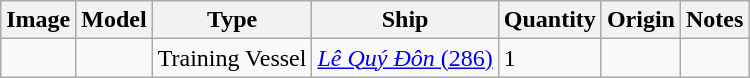<table class="wikitable">
<tr>
<th>Image</th>
<th>Model</th>
<th>Type</th>
<th>Ship</th>
<th>Quantity</th>
<th>Origin</th>
<th>Notes</th>
</tr>
<tr>
<td></td>
<td></td>
<td>Training Vessel</td>
<td><a href='#'><em>Lê Quý Đôn</em> (286)</a></td>
<td>1</td>
<td></td>
<td></td>
</tr>
</table>
